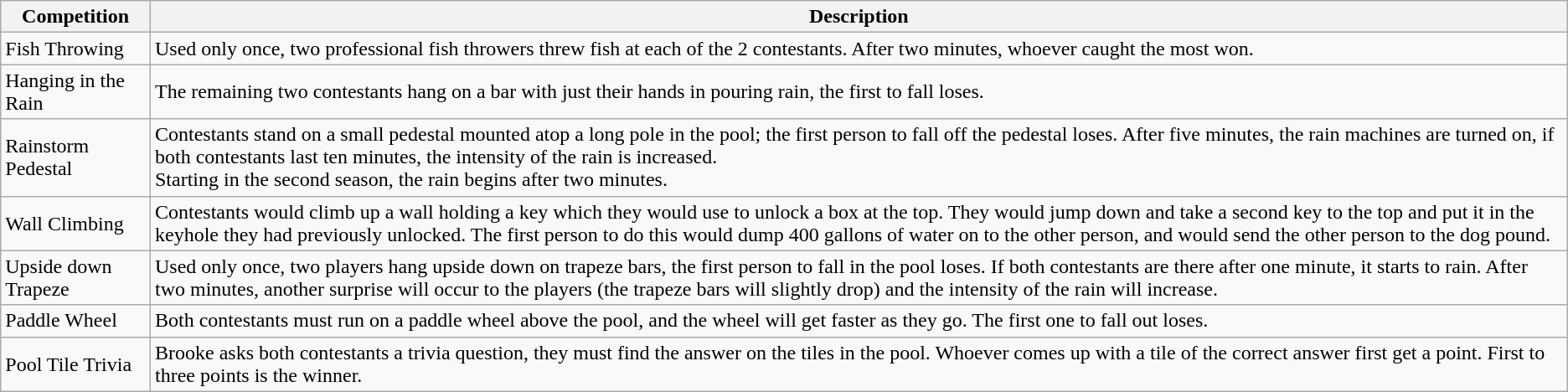<table class="wikitable">
<tr>
<th>Competition</th>
<th>Description</th>
</tr>
<tr>
<td>Fish Throwing</td>
<td>Used only once, two professional fish throwers threw fish at each of the 2 contestants. After two minutes, whoever caught the most won.</td>
</tr>
<tr>
<td>Hanging in the Rain</td>
<td>The remaining two contestants hang on a bar with just their hands in pouring rain, the first to fall loses.</td>
</tr>
<tr>
<td>Rainstorm Pedestal</td>
<td>Contestants stand on a small pedestal mounted atop a long pole in the pool; the first person to fall off the pedestal loses. After five minutes, the rain machines are turned on, if both contestants last ten minutes, the intensity of the rain is increased.<br>Starting in the second season, the rain begins after two minutes.</td>
</tr>
<tr>
<td>Wall Climbing</td>
<td>Contestants would climb up a wall holding a key which they would use to unlock a box at the top. They would jump down and take a second key to the top and put it in the keyhole they had previously unlocked. The first person to do this would dump 400 gallons of water on to the other person, and would send the other person to the dog pound.</td>
</tr>
<tr>
<td>Upside down Trapeze</td>
<td>Used only once, two players hang upside down on trapeze bars, the first person to fall in the pool loses. If both contestants are there after one minute, it starts to rain. After two minutes, another surprise will occur to the players (the trapeze bars will slightly drop) and the intensity of the rain will increase.</td>
</tr>
<tr>
<td>Paddle Wheel</td>
<td>Both contestants must run on a paddle wheel above the pool, and the wheel will get faster as they go. The first one to fall out loses.</td>
</tr>
<tr>
<td>Pool Tile Trivia</td>
<td>Brooke asks both contestants a trivia question, they must find the answer on the tiles in the pool. Whoever comes up with a tile of the correct answer first get a point. First to three points is the winner.</td>
</tr>
</table>
